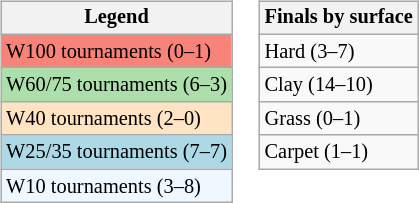<table>
<tr valign=top>
<td><br><table class=wikitable style="font-size:85%">
<tr>
<th>Legend</th>
</tr>
<tr style="background:#f88379;">
<td>W100 tournaments (0–1)</td>
</tr>
<tr style="background:#addfad;">
<td>W60/75 tournaments (6–3)</td>
</tr>
<tr style="background:#ffe4c4;">
<td>W40 tournaments (2–0)</td>
</tr>
<tr style="background:lightblue;">
<td>W25/35 tournaments (7–7)</td>
</tr>
<tr style="background:#f0f8ff;">
<td>W10 tournaments (3–8)</td>
</tr>
</table>
</td>
<td><br><table class=wikitable style="font-size:85%">
<tr>
<th>Finals by surface</th>
</tr>
<tr>
<td>Hard (3–7)</td>
</tr>
<tr>
<td>Clay (14–10)</td>
</tr>
<tr>
<td>Grass (0–1)</td>
</tr>
<tr>
<td>Carpet (1–1)</td>
</tr>
</table>
</td>
</tr>
</table>
